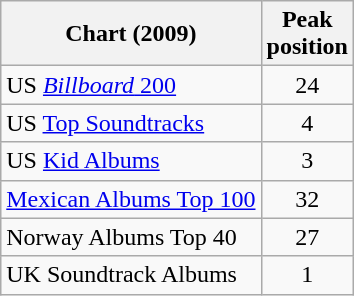<table class="wikitable">
<tr>
<th>Chart (2009)</th>
<th>Peak<br>position</th>
</tr>
<tr>
<td>US <a href='#'><em>Billboard</em> 200</a></td>
<td style="text-align:center;">24</td>
</tr>
<tr>
<td>US <a href='#'>Top Soundtracks</a></td>
<td style="text-align:center;">4</td>
</tr>
<tr>
<td>US <a href='#'>Kid Albums</a></td>
<td style="text-align:center;">3</td>
</tr>
<tr 19,>
<td><a href='#'>Mexican Albums Top 100</a></td>
<td style="text-align:center;">32</td>
</tr>
<tr>
<td>Norway Albums Top 40</td>
<td style="text-align:center;">27</td>
</tr>
<tr>
<td>UK Soundtrack Albums</td>
<td style="text-align:center;">1</td>
</tr>
</table>
